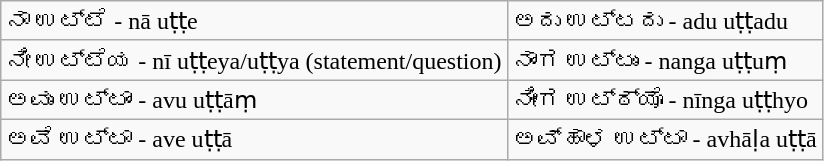<table class="wikitable">
<tr>
<td>ನಾ ಉಟ್ಟೆ - nā uṭṭe</td>
<td>ಅದು ಉಟ್ಟದು - adu uṭṭadu</td>
</tr>
<tr>
<td>ನೀ ಉಟ್ಟೆಯ - nī uṭṭeya/uṭṭya (statement/question)</td>
<td>ನಾಂಗ ಉಟ್ಟುಂ - nanga uṭṭuṃ</td>
</tr>
<tr>
<td>ಅವುಂ ಉಟ್ಟಾಂ - avu uṭṭāṃ</td>
<td>ನೀಂಗ ಉಟ್ಠ್ಯೊ - nīnga uṭṭhyo</td>
</tr>
<tr>
<td>ಅವೆ ಉಟ್ಟಾ - ave uṭṭā</td>
<td>ಅವ್ಹಾಳ ಉಟ್ಟಾ - avhāḷa uṭṭā</td>
</tr>
</table>
